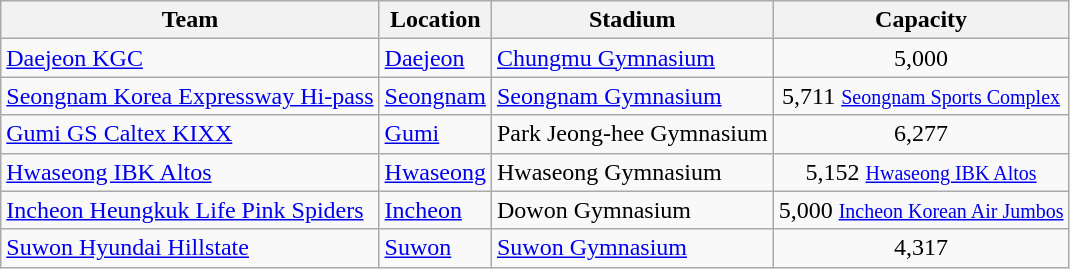<table class="wikitable sortable" style="text-align: left;">
<tr>
<th>Team</th>
<th>Location</th>
<th>Stadium</th>
<th>Capacity</th>
</tr>
<tr>
<td><a href='#'>Daejeon KGC</a></td>
<td><a href='#'>Daejeon</a></td>
<td><a href='#'>Chungmu Gymnasium</a></td>
<td align="center">5,000 <small> </small></td>
</tr>
<tr>
<td><a href='#'>Seongnam Korea Expressway Hi-pass</a></td>
<td><a href='#'>Seongnam</a></td>
<td><a href='#'>Seongnam Gymnasium</a></td>
<td align="center">5,711 <small> <a href='#'>Seongnam Sports Complex</a> </small></td>
</tr>
<tr>
<td><a href='#'>Gumi GS Caltex KIXX</a></td>
<td><a href='#'>Gumi</a></td>
<td>Park Jeong-hee Gymnasium</td>
<td align="center">6,277</td>
</tr>
<tr>
<td><a href='#'>Hwaseong IBK Altos</a></td>
<td><a href='#'>Hwaseong</a></td>
<td>Hwaseong Gymnasium</td>
<td align="center">5,152 <small> <a href='#'>Hwaseong IBK Altos</a></small></td>
</tr>
<tr>
<td><a href='#'>Incheon Heungkuk Life Pink Spiders</a></td>
<td><a href='#'>Incheon</a></td>
<td>Dowon Gymnasium</td>
<td align="center">5,000 <small> <a href='#'>Incheon Korean Air Jumbos</a> </small></td>
</tr>
<tr>
<td><a href='#'>Suwon Hyundai Hillstate</a></td>
<td><a href='#'>Suwon</a></td>
<td><a href='#'>Suwon Gymnasium</a></td>
<td align="center">4,317 <small> </small></td>
</tr>
</table>
